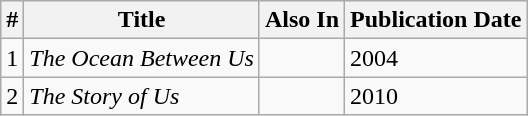<table class="wikitable">
<tr>
<th>#</th>
<th>Title</th>
<th>Also In</th>
<th>Publication Date</th>
</tr>
<tr>
<td>1</td>
<td><em>The Ocean Between Us</em></td>
<td></td>
<td>2004</td>
</tr>
<tr>
<td>2</td>
<td><em>The Story of Us</em></td>
<td></td>
<td>2010</td>
</tr>
</table>
